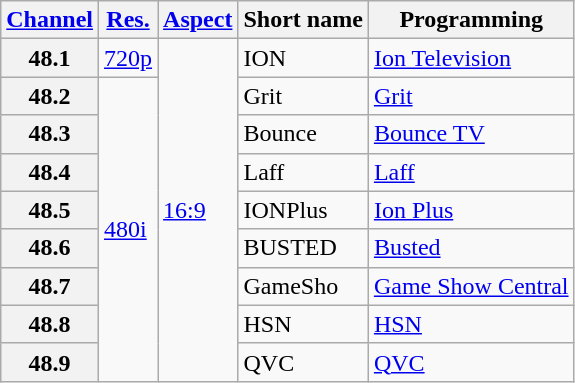<table class="wikitable">
<tr>
<th><a href='#'>Channel</a></th>
<th><a href='#'>Res.</a></th>
<th><a href='#'>Aspect</a></th>
<th>Short name</th>
<th>Programming</th>
</tr>
<tr>
<th scope="row">48.1</th>
<td><a href='#'>720p</a></td>
<td rowspan=9><a href='#'>16:9</a></td>
<td>ION</td>
<td><a href='#'>Ion Television</a></td>
</tr>
<tr>
<th scope="row">48.2</th>
<td rowspan=8><a href='#'>480i</a></td>
<td>Grit</td>
<td><a href='#'>Grit</a></td>
</tr>
<tr>
<th scope="row">48.3</th>
<td>Bounce</td>
<td><a href='#'>Bounce TV</a></td>
</tr>
<tr>
<th scope="row">48.4</th>
<td>Laff</td>
<td><a href='#'>Laff</a></td>
</tr>
<tr>
<th scope="row">48.5</th>
<td>IONPlus</td>
<td><a href='#'>Ion Plus</a></td>
</tr>
<tr>
<th scope="row">48.6</th>
<td>BUSTED</td>
<td><a href='#'>Busted</a></td>
</tr>
<tr>
<th scope="row">48.7</th>
<td>GameSho</td>
<td><a href='#'>Game Show Central</a></td>
</tr>
<tr>
<th scope="row">48.8</th>
<td>HSN</td>
<td><a href='#'>HSN</a></td>
</tr>
<tr>
<th scope="row">48.9</th>
<td>QVC</td>
<td><a href='#'>QVC</a></td>
</tr>
</table>
